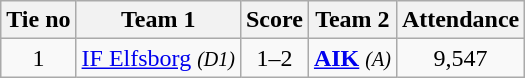<table class="wikitable" style="text-align:center">
<tr>
<th style= width="40px">Tie no</th>
<th style= width="150px">Team 1</th>
<th style= width="60px">Score</th>
<th style= width="150px">Team 2</th>
<th style= width="30px">Attendance</th>
</tr>
<tr>
<td>1</td>
<td><a href='#'>IF Elfsborg</a> <em><small>(D1)</small></em></td>
<td>1–2</td>
<td><strong><a href='#'>AIK</a></strong> <em><small>(A)</small></em></td>
<td>9,547</td>
</tr>
</table>
